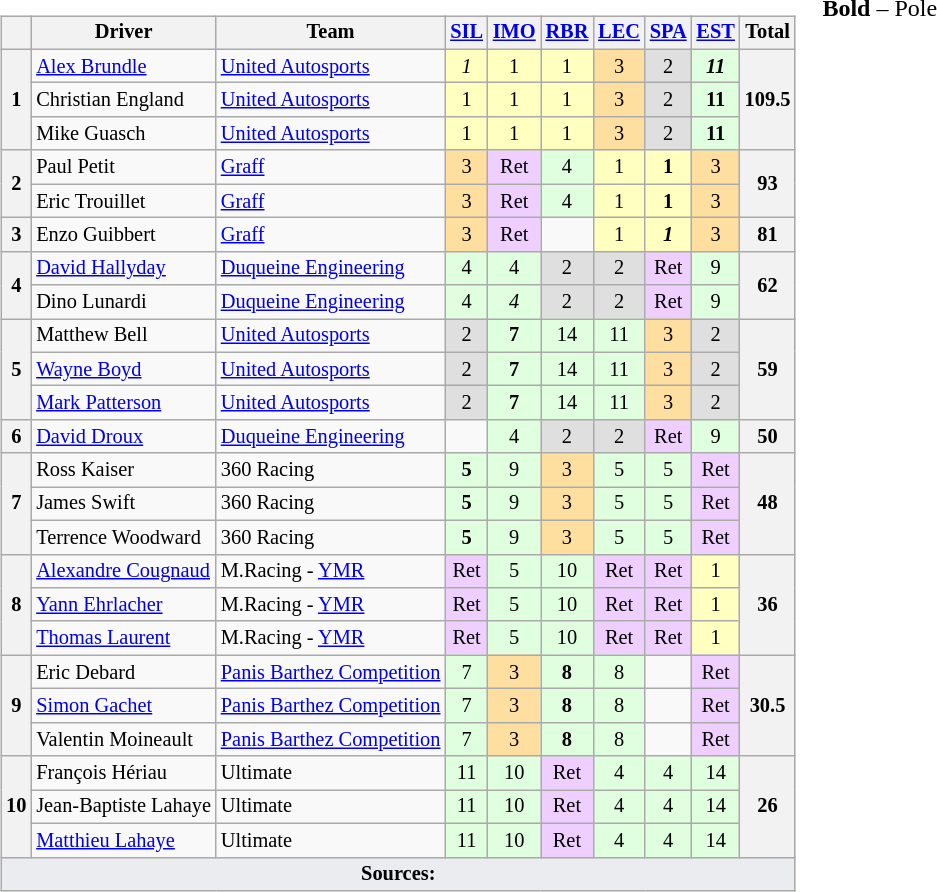<table>
<tr>
<td valign="top"><br><table class="wikitable" style="font-size: 85%; text-align:center">
<tr>
<th></th>
<th>Driver</th>
<th>Team</th>
<th><a href='#'>SIL</a><br></th>
<th><a href='#'>IMO</a><br></th>
<th><a href='#'>RBR</a><br></th>
<th><a href='#'>LEC</a><br></th>
<th><a href='#'>SPA</a><br></th>
<th><a href='#'>EST</a><br></th>
<th>Total</th>
</tr>
<tr>
<th rowspan="3">1</th>
<td align=left> <a href='#'>Alex Brundle</a></td>
<td align=left> <a href='#'>United Autosports</a></td>
<td style="background:#ffffbf;"><em>1</em></td>
<td style="background:#ffffbf;">1</td>
<td style="background:#ffffbf;">1</td>
<td style="background:#ffdf9f;">3</td>
<td style="background:#dfdfdf;">2</td>
<td style="background:#dfffdf;"><strong><em>11</em></strong></td>
<th rowspan="3">109.5</th>
</tr>
<tr>
<td align=left> Christian England</td>
<td align=left> <a href='#'>United Autosports</a></td>
<td style="background:#ffffbf;">1</td>
<td style="background:#ffffbf;">1</td>
<td style="background:#ffffbf;">1</td>
<td style="background:#ffdf9f;">3</td>
<td style="background:#dfdfdf;">2</td>
<td style="background:#dfffdf;"><strong>11</strong></td>
</tr>
<tr>
<td align=left> Mike Guasch</td>
<td align=left> <a href='#'>United Autosports</a></td>
<td style="background:#ffffbf;">1</td>
<td style="background:#ffffbf;">1</td>
<td style="background:#ffffbf;">1</td>
<td style="background:#ffdf9f;">3</td>
<td style="background:#dfdfdf;">2</td>
<td style="background:#dfffdf;"><strong>11</strong></td>
</tr>
<tr>
<th rowspan="2">2</th>
<td align=left> Paul Petit</td>
<td align=left> <a href='#'>Graff</a></td>
<td style="background:#ffdf9f;">3</td>
<td style="background:#efcfff;">Ret</td>
<td style="background:#dfffdf;">4</td>
<td style="background:#ffffbf;">1</td>
<td style="background:#ffffbf;"><strong>1</strong></td>
<td style="background:#ffdf9f;">3</td>
<th rowspan="2">93</th>
</tr>
<tr>
<td align=left> Eric Trouillet</td>
<td align=left> <a href='#'>Graff</a></td>
<td style="background:#ffdf9f;">3</td>
<td style="background:#efcfff;">Ret</td>
<td style="background:#dfffdf;">4</td>
<td style="background:#ffffbf;">1</td>
<td style="background:#ffffbf;"><strong>1</strong></td>
<td style="background:#ffdf9f;">3</td>
</tr>
<tr>
<th>3</th>
<td align=left> Enzo Guibbert</td>
<td align=left> <a href='#'>Graff</a></td>
<td style="background:#ffdf9f;">3</td>
<td style="background:#efcfff;">Ret</td>
<td></td>
<td style="background:#ffffbf;">1</td>
<td style="background:#ffffbf;"><strong><em>1</em></strong></td>
<td style="background:#ffdf9f;">3</td>
<th>81</th>
</tr>
<tr>
<th rowspan="2">4</th>
<td align=left> <a href='#'>David Hallyday</a></td>
<td align=left> <a href='#'>Duqueine Engineering</a></td>
<td style="background:#dfffdf;">4</td>
<td style="background:#dfffdf;">4</td>
<td style="background:#dfdfdf;">2</td>
<td style="background:#dfdfdf;">2</td>
<td style="background:#efcfff;">Ret</td>
<td style="background:#dfffdf;">9</td>
<th rowspan="2">62</th>
</tr>
<tr>
<td align=left> Dino Lunardi</td>
<td align=left> <a href='#'>Duqueine Engineering</a></td>
<td style="background:#dfffdf;">4</td>
<td style="background:#dfffdf;"><em>4</em></td>
<td style="background:#dfdfdf;">2</td>
<td style="background:#dfdfdf;">2</td>
<td style="background:#efcfff;">Ret</td>
<td style="background:#dfffdf;">9</td>
</tr>
<tr>
<th rowspan="3">5</th>
<td align=left> Matthew Bell</td>
<td align=left> <a href='#'>United Autosports</a></td>
<td style="background:#dfdfdf;">2</td>
<td style="background:#dfffdf;"><strong>7</strong></td>
<td style="background:#dfffdf;">14</td>
<td style="background:#dfffdf;">11</td>
<td style="background:#ffdf9f;">3</td>
<td style="background:#dfdfdf;">2</td>
<th rowspan="3">59</th>
</tr>
<tr>
<td align=left> <a href='#'>Wayne Boyd</a></td>
<td align=left> <a href='#'>United Autosports</a></td>
<td style="background:#dfdfdf;">2</td>
<td style="background:#dfffdf;"><strong>7</strong></td>
<td style="background:#dfffdf;">14</td>
<td style="background:#dfffdf;">11</td>
<td style="background:#ffdf9f;">3</td>
<td style="background:#dfdfdf;">2</td>
</tr>
<tr>
<td align=left> <a href='#'>Mark Patterson</a></td>
<td align=left> <a href='#'>United Autosports</a></td>
<td style="background:#dfdfdf;">2</td>
<td style="background:#dfffdf;"><strong>7</strong></td>
<td style="background:#dfffdf;">14</td>
<td style="background:#dfffdf;">11</td>
<td style="background:#ffdf9f;">3</td>
<td style="background:#dfdfdf;">2</td>
</tr>
<tr>
<th>6</th>
<td align=left> <a href='#'>David Droux</a></td>
<td align=left> <a href='#'>Duqueine Engineering</a></td>
<td></td>
<td style="background:#dfffdf;">4</td>
<td style="background:#dfdfdf;">2</td>
<td style="background:#dfdfdf;">2</td>
<td style="background:#efcfff;">Ret</td>
<td style="background:#dfffdf;">9</td>
<th>50</th>
</tr>
<tr>
<th rowspan="3">7</th>
<td align=left> Ross Kaiser</td>
<td align=left> 360 Racing</td>
<td style="background:#dfffdf;"><strong>5</strong></td>
<td style="background:#dfffdf;">9</td>
<td style="background:#ffdf9f;">3</td>
<td style="background:#dfffdf;">5</td>
<td style="background:#dfffdf;">5</td>
<td style="background:#efcfff;">Ret</td>
<th rowspan="3">48</th>
</tr>
<tr>
<td align=left> James Swift</td>
<td align=left> 360 Racing</td>
<td style="background:#dfffdf;"><strong>5</strong></td>
<td style="background:#dfffdf;">9</td>
<td style="background:#ffdf9f;">3</td>
<td style="background:#dfffdf;">5</td>
<td style="background:#dfffdf;">5</td>
<td style="background:#efcfff;">Ret</td>
</tr>
<tr>
<td align=left> Terrence Woodward</td>
<td align=left> 360 Racing</td>
<td style="background:#dfffdf;"><strong>5</strong></td>
<td style="background:#dfffdf;">9</td>
<td style="background:#ffdf9f;">3</td>
<td style="background:#dfffdf;">5</td>
<td style="background:#dfffdf;">5</td>
<td style="background:#efcfff;">Ret</td>
</tr>
<tr>
<th rowspan="3">8</th>
<td align=left> <a href='#'>Alexandre Cougnaud</a></td>
<td align=left> M.Racing - <a href='#'>YMR</a></td>
<td style="background:#efcfff;">Ret</td>
<td style="background:#dfffdf;">5</td>
<td style="background:#dfffdf;">10</td>
<td style="background:#efcfff;">Ret</td>
<td style="background:#efcfff;">Ret</td>
<td style="background:#ffffbf;">1</td>
<th rowspan="3">36</th>
</tr>
<tr>
<td align=left> <a href='#'>Yann Ehrlacher</a></td>
<td align=left> M.Racing - <a href='#'>YMR</a></td>
<td style="background:#efcfff;">Ret</td>
<td style="background:#dfffdf;">5</td>
<td style="background:#dfffdf;">10</td>
<td style="background:#efcfff;">Ret</td>
<td style="background:#efcfff;">Ret</td>
<td style="background:#ffffbf;">1</td>
</tr>
<tr>
<td align=left> <a href='#'>Thomas Laurent</a></td>
<td align=left> M.Racing - <a href='#'>YMR</a></td>
<td style="background:#efcfff;">Ret</td>
<td style="background:#dfffdf;">5</td>
<td style="background:#dfffdf;">10</td>
<td style="background:#efcfff;">Ret</td>
<td style="background:#efcfff;">Ret</td>
<td style="background:#ffffbf;">1</td>
</tr>
<tr>
<th rowspan="3">9</th>
<td align=left> Eric Debard</td>
<td align=left> <a href='#'>Panis Barthez Competition</a></td>
<td style="background:#dfffdf;">7</td>
<td style="background:#ffdf9f;">3</td>
<td style="background:#dfffdf;"><strong>8</strong></td>
<td style="background:#dfffdf;">8</td>
<td></td>
<td style="background:#efcfff;">Ret</td>
<th rowspan="3">30.5</th>
</tr>
<tr>
<td align=left> <a href='#'>Simon Gachet</a></td>
<td align=left> <a href='#'>Panis Barthez Competition</a></td>
<td style="background:#dfffdf;">7</td>
<td style="background:#ffdf9f;">3</td>
<td style="background:#dfffdf;"><strong>8</strong></td>
<td style="background:#dfffdf;">8</td>
<td></td>
<td style="background:#efcfff;">Ret</td>
</tr>
<tr>
<td align=left> Valentin Moineault</td>
<td align=left> <a href='#'>Panis Barthez Competition</a></td>
<td style="background:#dfffdf;">7</td>
<td style="background:#ffdf9f;">3</td>
<td style="background:#dfffdf;"><strong>8</strong></td>
<td style="background:#dfffdf;">8</td>
<td></td>
<td style="background:#efcfff;">Ret</td>
</tr>
<tr>
<th rowspan="3">10</th>
<td align=left> François Hériau</td>
<td align=left> Ultimate</td>
<td style="background:#dfffdf;">11</td>
<td style="background:#dfffdf;">10</td>
<td style="background:#efcfff;">Ret</td>
<td style="background:#dfffdf;">4</td>
<td style="background:#dfffdf;">4</td>
<td style="background:#dfffdf;">14</td>
<th rowspan="3">26</th>
</tr>
<tr>
<td align=left> Jean-Baptiste Lahaye</td>
<td align=left> Ultimate</td>
<td style="background:#dfffdf;">11</td>
<td style="background:#dfffdf;">10</td>
<td style="background:#efcfff;">Ret</td>
<td style="background:#dfffdf;">4</td>
<td style="background:#dfffdf;">4</td>
<td style="background:#dfffdf;">14</td>
</tr>
<tr>
<td align=left> <a href='#'>Matthieu Lahaye</a></td>
<td align=left> Ultimate</td>
<td style="background:#dfffdf;">11</td>
<td style="background:#dfffdf;">10</td>
<td style="background:#efcfff;">Ret</td>
<td style="background:#dfffdf;">4</td>
<td style="background:#dfffdf;">4</td>
<td style="background:#dfffdf;">14</td>
</tr>
<tr class="sortbottom">
<td colspan="10" style="background-color:#EAECF0;text-align:center"><strong>Sources:</strong></td>
</tr>
</table>
</td>
<td valign="top"><br>
<span><strong>Bold</strong> – Pole<br></span></td>
</tr>
</table>
